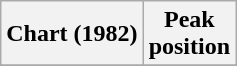<table class="wikitable sortable">
<tr>
<th align="left">Chart (1982)</th>
<th align="center">Peak<br>position</th>
</tr>
<tr>
</tr>
</table>
